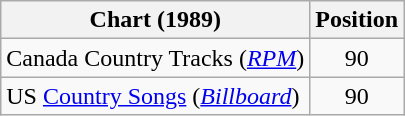<table class="wikitable sortable">
<tr>
<th scope="col">Chart (1989)</th>
<th scope="col">Position</th>
</tr>
<tr>
<td>Canada Country Tracks (<em><a href='#'>RPM</a></em>)</td>
<td align="center">90</td>
</tr>
<tr>
<td>US <a href='#'>Country Songs</a> (<em><a href='#'>Billboard</a></em>)</td>
<td align="center">90</td>
</tr>
</table>
